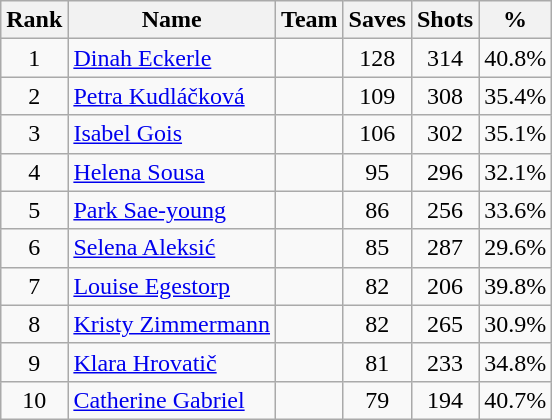<table class="wikitable" style="text-align: center;">
<tr>
<th>Rank</th>
<th>Name</th>
<th>Team</th>
<th>Saves</th>
<th>Shots</th>
<th>%</th>
</tr>
<tr>
<td>1</td>
<td align="left"><a href='#'>Dinah Eckerle</a></td>
<td align="left"></td>
<td>128</td>
<td>314</td>
<td>40.8%</td>
</tr>
<tr>
<td>2</td>
<td align="left"><a href='#'>Petra Kudláčková</a></td>
<td align="left"></td>
<td>109</td>
<td>308</td>
<td>35.4%</td>
</tr>
<tr>
<td>3</td>
<td align="left"><a href='#'>Isabel Gois</a></td>
<td align="left"></td>
<td>106</td>
<td>302</td>
<td>35.1%</td>
</tr>
<tr>
<td>4</td>
<td align="left"><a href='#'>Helena Sousa</a></td>
<td align="left"></td>
<td>95</td>
<td>296</td>
<td>32.1%</td>
</tr>
<tr>
<td>5</td>
<td align="left"><a href='#'>Park Sae-young</a></td>
<td align="left"></td>
<td>86</td>
<td>256</td>
<td>33.6%</td>
</tr>
<tr>
<td>6</td>
<td align="left"><a href='#'>Selena Aleksić</a></td>
<td align="left"></td>
<td>85</td>
<td>287</td>
<td>29.6%</td>
</tr>
<tr>
<td>7</td>
<td align="left"><a href='#'>Louise Egestorp</a></td>
<td align="left"></td>
<td>82</td>
<td>206</td>
<td>39.8%</td>
</tr>
<tr>
<td>8</td>
<td align="left"><a href='#'>Kristy Zimmermann</a></td>
<td align="left"></td>
<td>82</td>
<td>265</td>
<td>30.9%</td>
</tr>
<tr>
<td>9</td>
<td align="left"><a href='#'>Klara Hrovatič</a></td>
<td align="left"></td>
<td>81</td>
<td>233</td>
<td>34.8%</td>
</tr>
<tr>
<td>10</td>
<td align="left"><a href='#'>Catherine Gabriel</a></td>
<td align="left"></td>
<td>79</td>
<td>194</td>
<td>40.7%</td>
</tr>
</table>
